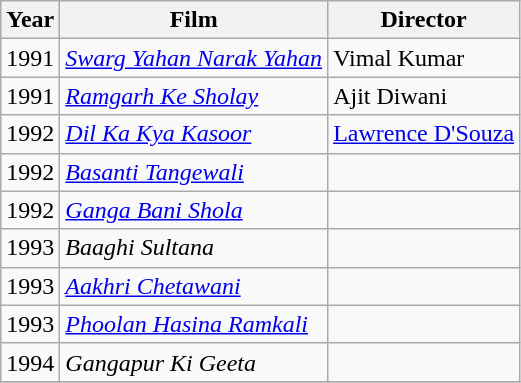<table class="wikitable">
<tr>
<th>Year</th>
<th>Film</th>
<th>Director</th>
</tr>
<tr>
<td>1991</td>
<td><em><a href='#'>Swarg Yahan Narak Yahan</a></em></td>
<td>Vimal Kumar</td>
</tr>
<tr>
<td>1991</td>
<td><em><a href='#'>Ramgarh Ke Sholay</a></em></td>
<td>Ajit Diwani</td>
</tr>
<tr>
<td>1992</td>
<td><em><a href='#'>Dil Ka Kya Kasoor</a></em></td>
<td><a href='#'>Lawrence D'Souza</a></td>
</tr>
<tr>
<td>1992</td>
<td><em><a href='#'>Basanti Tangewali</a></em></td>
<td></td>
</tr>
<tr>
<td>1992</td>
<td><em><a href='#'>Ganga Bani Shola</a></em></td>
<td></td>
</tr>
<tr>
<td>1993</td>
<td><em>Baaghi Sultana</em></td>
<td></td>
</tr>
<tr>
<td>1993</td>
<td><em><a href='#'>Aakhri Chetawani</a></em></td>
<td></td>
</tr>
<tr>
<td>1993</td>
<td><em><a href='#'>Phoolan Hasina Ramkali</a></em></td>
<td></td>
</tr>
<tr>
<td>1994</td>
<td><em>Gangapur Ki Geeta</em></td>
<td></td>
</tr>
<tr>
</tr>
</table>
